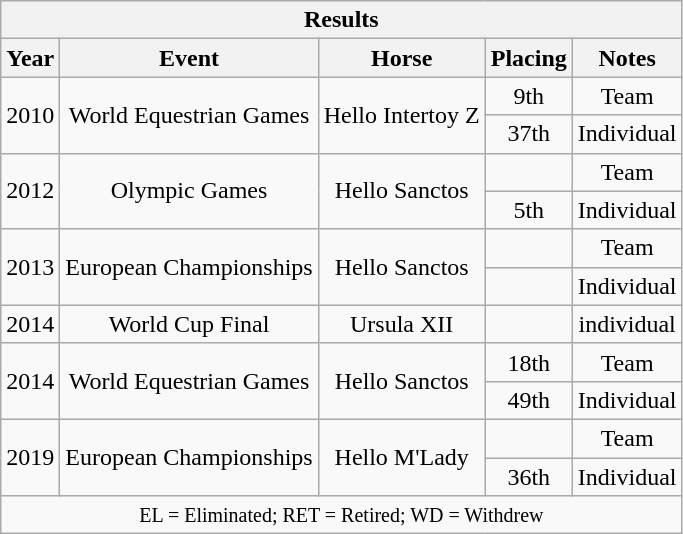<table class="wikitable" style="text-align:center">
<tr>
<th colspan="11" align="center"><strong>Results</strong></th>
</tr>
<tr>
<th>Year</th>
<th>Event</th>
<th>Horse</th>
<th>Placing</th>
<th>Notes</th>
</tr>
<tr>
<td rowspan="2">2010</td>
<td rowspan="2">World Equestrian Games</td>
<td rowspan="2">Hello Intertoy Z</td>
<td>9th</td>
<td>Team</td>
</tr>
<tr>
<td>37th</td>
<td>Individual</td>
</tr>
<tr>
<td rowspan="2">2012</td>
<td rowspan="2">Olympic Games</td>
<td rowspan="2">Hello Sanctos</td>
<td></td>
<td>Team</td>
</tr>
<tr>
<td>5th</td>
<td>Individual</td>
</tr>
<tr>
<td rowspan="2">2013</td>
<td rowspan="2">European Championships</td>
<td rowspan="2">Hello Sanctos</td>
<td></td>
<td>Team</td>
</tr>
<tr>
<td></td>
<td>Individual</td>
</tr>
<tr>
<td>2014</td>
<td>World Cup Final</td>
<td>Ursula XII</td>
<td></td>
<td>individual</td>
</tr>
<tr>
<td rowspan="2">2014</td>
<td rowspan="2">World Equestrian Games</td>
<td rowspan="2">Hello Sanctos</td>
<td>18th</td>
<td>Team</td>
</tr>
<tr>
<td>49th</td>
<td>Individual</td>
</tr>
<tr>
<td rowspan="2">2019</td>
<td rowspan="2">European Championships</td>
<td rowspan="2">Hello M'Lady</td>
<td></td>
<td>Team</td>
</tr>
<tr>
<td>36th</td>
<td>Individual</td>
</tr>
<tr>
<td colspan="11" align="center"><small> EL = Eliminated; RET = Retired; WD = Withdrew </small></td>
</tr>
</table>
